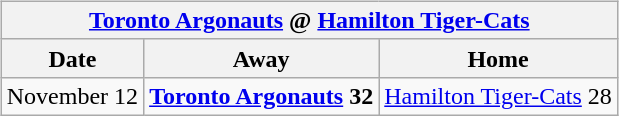<table cellspacing="10">
<tr>
<td valign="top"><br><table class="wikitable">
<tr>
<th colspan="4"><a href='#'>Toronto Argonauts</a> @ <a href='#'>Hamilton Tiger-Cats</a></th>
</tr>
<tr>
<th>Date</th>
<th>Away</th>
<th>Home</th>
</tr>
<tr>
<td>November 12</td>
<td><strong><a href='#'>Toronto Argonauts</a> 32</strong></td>
<td><a href='#'>Hamilton Tiger-Cats</a> 28</td>
</tr>
</table>
</td>
</tr>
</table>
